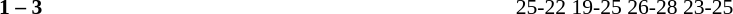<table width=100% cellspacing=1>
<tr>
<th width=20%></th>
<th width=12%></th>
<th width=20%></th>
<th width=33%></th>
<td></td>
</tr>
<tr style=font-size:90%>
<td align=right></td>
<td align=center><strong>1 – 3</strong></td>
<td></td>
<td>25-22 19-25 26-28 23-25</td>
</tr>
</table>
